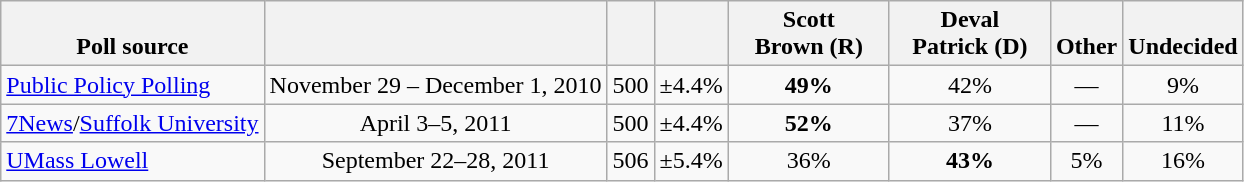<table class="wikitable" style="text-align:center">
<tr valign= bottom>
<th>Poll source</th>
<th></th>
<th></th>
<th></th>
<th style="width:100px;">Scott<br>Brown (R)</th>
<th style="width:100px;">Deval<br>Patrick (D)</th>
<th>Other</th>
<th>Undecided</th>
</tr>
<tr>
<td align=left><a href='#'>Public Policy Polling</a></td>
<td>November 29 – December 1, 2010</td>
<td>500</td>
<td>±4.4%</td>
<td><strong>49%</strong></td>
<td>42%</td>
<td>—</td>
<td>9%</td>
</tr>
<tr>
<td align=left><a href='#'>7News</a>/<a href='#'>Suffolk University</a></td>
<td>April 3–5, 2011</td>
<td>500</td>
<td>±4.4%</td>
<td><strong>52%</strong></td>
<td>37%</td>
<td>—</td>
<td>11%</td>
</tr>
<tr>
<td align=left><a href='#'>UMass Lowell</a></td>
<td>September 22–28, 2011</td>
<td>506</td>
<td>±5.4%</td>
<td>36%</td>
<td><strong>43%</strong></td>
<td>5%</td>
<td>16%</td>
</tr>
</table>
